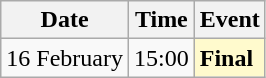<table class=wikitable>
<tr>
<th>Date</th>
<th>Time</th>
<th>Event</th>
</tr>
<tr>
<td>16 February</td>
<td>15:00</td>
<td style=background:lemonchiffon><strong>Final</strong></td>
</tr>
</table>
